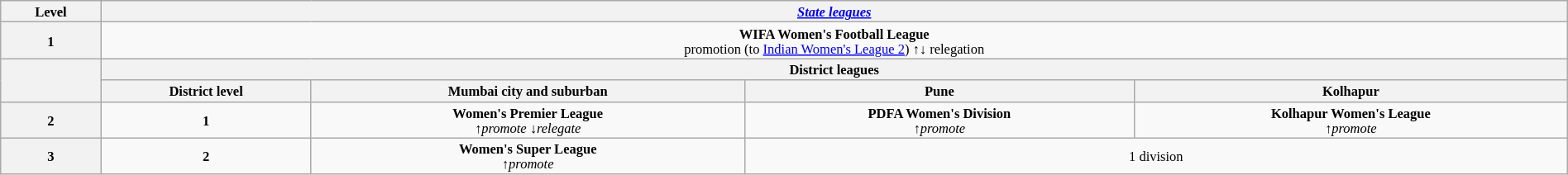<table class="wikitable" style="text-align: center; font-size: 11px;" width="100%;">
<tr>
<th><span>Level</span></th>
<th colspan="4"><span><em><a href='#'>State leagues</a></em></span></th>
</tr>
<tr>
<th>1</th>
<td colspan="4"><strong>WIFA Women's Football League</strong> <br> promotion (to <a href='#'>Indian Women's League 2</a>) ↑↓ relegation</td>
</tr>
<tr>
<th rowspan="2"></th>
<th colspan="4">District leagues</th>
</tr>
<tr>
<th>District level</th>
<th>Mumbai city and suburban</th>
<th>Pune</th>
<th>Kolhapur</th>
</tr>
<tr>
<th>2</th>
<td><strong>1</strong></td>
<td><strong>Women's Premier League</strong><br><em>↑promote</em> <em>↓relegate</em></td>
<td><strong>PDFA Women's Division</strong><br><em>↑promote</em></td>
<td><strong>Kolhapur Women's League</strong><br><em>↑promote</em></td>
</tr>
<tr>
<th>3</th>
<td><strong>2</strong></td>
<td><strong>Women's Super League</strong><br><em>↑promote</em></td>
<td colspan="2">1 division</td>
</tr>
</table>
